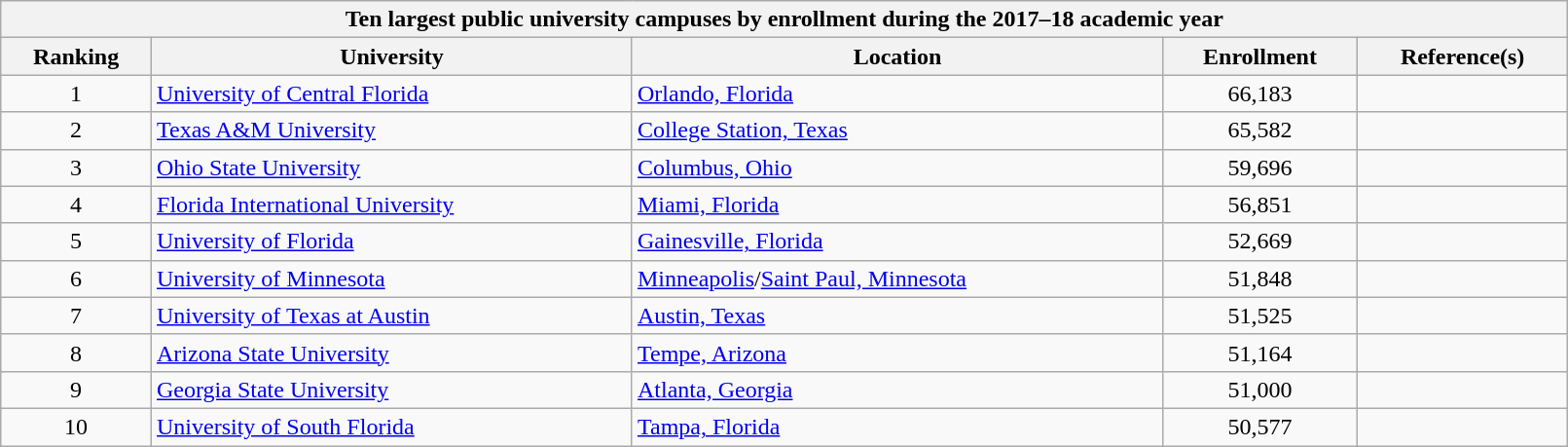<table class="wikitable sortable" style="width:85%; width:85%">
<tr valign="top">
<th colspan="5"><strong>Ten largest public university campuses by enrollment during the 2017–18 academic year</strong></th>
</tr>
<tr valign="top">
<th>Ranking</th>
<th>University</th>
<th>Location</th>
<th>Enrollment</th>
<th class="unsortable">Reference(s)</th>
</tr>
<tr valign="top">
<td align="center">1</td>
<td><a href='#'>University of Central Florida</a></td>
<td><a href='#'>Orlando, Florida</a></td>
<td align="center">66,183</td>
<td align="center"></td>
</tr>
<tr valign="top">
<td align="center">2</td>
<td><a href='#'>Texas A&M University</a></td>
<td><a href='#'>College Station, Texas</a></td>
<td align="center">65,582</td>
<td align="center"></td>
</tr>
<tr valign="top">
<td align="center">3</td>
<td><a href='#'>Ohio State University</a></td>
<td><a href='#'>Columbus, Ohio</a></td>
<td align="center">59,696</td>
<td align="center"></td>
</tr>
<tr valign="top">
<td align="center">4</td>
<td><a href='#'>Florida International University</a></td>
<td><a href='#'>Miami, Florida</a></td>
<td align="center">56,851</td>
<td align="center"></td>
</tr>
<tr valign="top">
<td align="center">5</td>
<td><a href='#'>University of Florida</a></td>
<td><a href='#'>Gainesville, Florida</a></td>
<td align="center">52,669</td>
<td align="center"></td>
</tr>
<tr valign="top">
<td align="center">6</td>
<td><a href='#'>University of Minnesota</a></td>
<td><a href='#'>Minneapolis</a>/<a href='#'>Saint Paul, Minnesota</a></td>
<td align="center">51,848</td>
<td align="center"></td>
</tr>
<tr valign="top">
<td align="center">7</td>
<td><a href='#'>University of Texas at Austin</a></td>
<td><a href='#'>Austin, Texas</a></td>
<td align="center">51,525</td>
<td align="center"></td>
</tr>
<tr valign="top">
<td align="center">8</td>
<td><a href='#'>Arizona State University</a></td>
<td><a href='#'>Tempe, Arizona</a></td>
<td align="center">51,164</td>
<td align="center"></td>
</tr>
<tr valign="top">
<td align="center">9</td>
<td><a href='#'>Georgia State University</a></td>
<td><a href='#'>Atlanta, Georgia</a></td>
<td align="center">51,000</td>
<td align="center"></td>
</tr>
<tr valign="top">
<td align="center">10</td>
<td><a href='#'>University of South Florida</a></td>
<td><a href='#'>Tampa, Florida</a></td>
<td align="center">50,577</td>
<td align="center"></td>
</tr>
</table>
